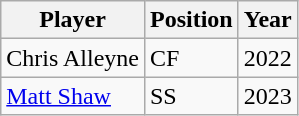<table class="wikitable">
<tr>
<th scope="col">Player</th>
<th scope="col">Position</th>
<th scope="col">Year</th>
</tr>
<tr>
<td scope="row">Chris Alleyne</td>
<td>CF</td>
<td>2022</td>
</tr>
<tr>
<td scope="row"><a href='#'>Matt Shaw</a></td>
<td>SS</td>
<td>2023</td>
</tr>
</table>
